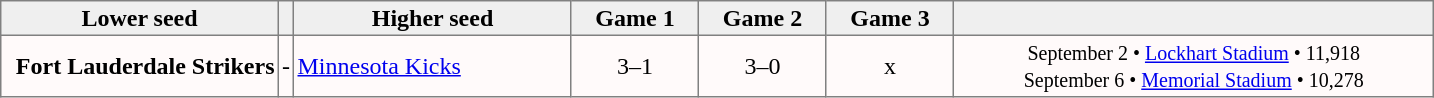<table style=border-collapse:collapse border=1 cellspacing=0 cellpadding=2>
<tr align=center bgcolor=#efefef>
<th width=180>Lower seed</th>
<th width=5></th>
<th width=180>Higher seed</th>
<th width=80>Game 1</th>
<th width=80>Game 2</th>
<th width=80>Game 3</th>
<td width=315></td>
</tr>
<tr align=center bgcolor=fffafa>
<td align=right><strong>Fort Lauderdale Strikers</strong></td>
<td>-</td>
<td align=left><a href='#'>Minnesota Kicks</a></td>
<td>3–1</td>
<td>3–0</td>
<td>x</td>
<td><small>September 2 • <a href='#'>Lockhart Stadium</a> • 11,918<br>September 6 • <a href='#'>Memorial Stadium</a> • 10,278</small></td>
</tr>
</table>
